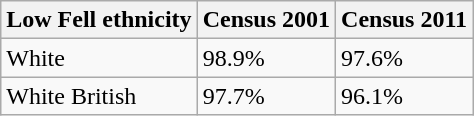<table class=wikitable>
<tr>
<th>Low Fell ethnicity</th>
<th>Census 2001</th>
<th>Census 2011</th>
</tr>
<tr>
<td>White</td>
<td>98.9%</td>
<td>97.6%</td>
</tr>
<tr>
<td>White British</td>
<td>97.7%</td>
<td>96.1%</td>
</tr>
</table>
